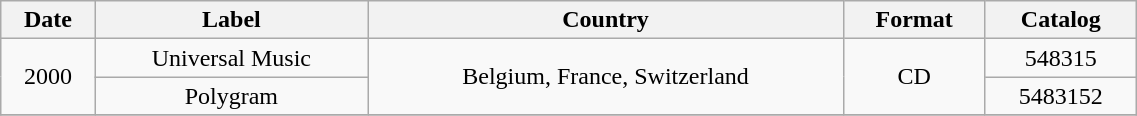<table class="wikitable" width="60%" border="1">
<tr>
<th>Date</th>
<th>Label</th>
<th>Country</th>
<th>Format</th>
<th>Catalog</th>
</tr>
<tr>
<td rowspan=2 align=center>2000</td>
<td align=center>Universal Music</td>
<td rowspan=2 align=center>Belgium, France, Switzerland</td>
<td rowspan=2 align=center>CD</td>
<td align=center>548315</td>
</tr>
<tr>
<td align=center>Polygram</td>
<td align=center>5483152</td>
</tr>
<tr>
</tr>
</table>
